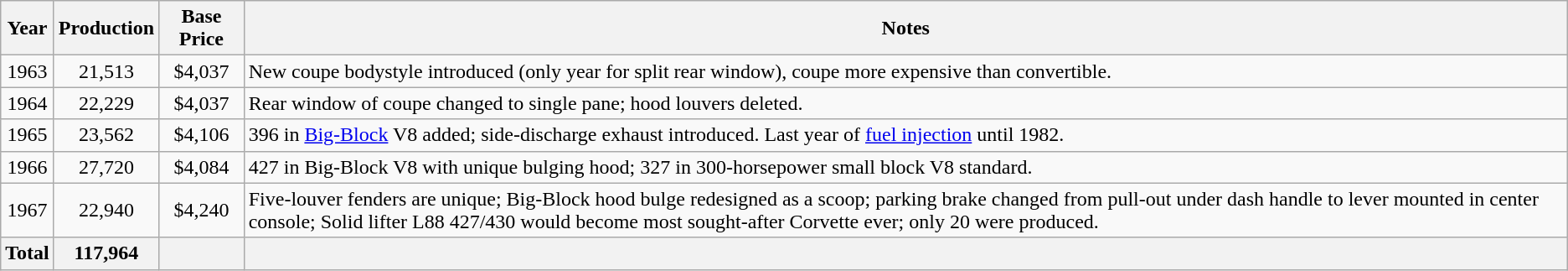<table class="wikitable" style="text-align:center;">
<tr>
<th>Year</th>
<th>Production</th>
<th>Base Price</th>
<th>Notes</th>
</tr>
<tr>
<td>1963</td>
<td>21,513</td>
<td>$4,037</td>
<td align="left">New coupe bodystyle introduced (only year for split rear window), coupe more expensive than convertible.</td>
</tr>
<tr>
<td>1964</td>
<td>22,229</td>
<td>$4,037</td>
<td align="left">Rear window of coupe changed to single pane; hood louvers deleted.</td>
</tr>
<tr>
<td>1965</td>
<td>23,562</td>
<td>$4,106</td>
<td align="left">396 in <a href='#'>Big-Block</a> V8 added;  side-discharge exhaust introduced. Last year of <a href='#'>fuel injection</a> until 1982.</td>
</tr>
<tr>
<td>1966</td>
<td>27,720</td>
<td>$4,084</td>
<td align="left">427 in Big-Block V8 with unique bulging hood; 327 in 300-horsepower small block V8 standard.</td>
</tr>
<tr>
<td>1967</td>
<td>22,940</td>
<td>$4,240</td>
<td align="left">Five-louver fenders are unique; Big-Block hood bulge redesigned as a scoop; parking brake changed from pull-out under dash handle to lever mounted in center console; Solid lifter L88 427/430 would become most sought-after Corvette ever; only 20 were produced.</td>
</tr>
<tr>
<th>Total</th>
<th>117,964</th>
<th></th>
<th></th>
</tr>
</table>
